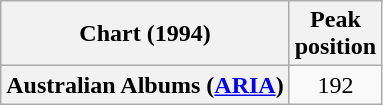<table class="wikitable sortable plainrowheaders" style="text-align:center">
<tr>
<th scope="col">Chart (1994)</th>
<th scope="col">Peak<br>position</th>
</tr>
<tr>
<th scope="row">Australian Albums (<a href='#'>ARIA</a>)</th>
<td align="center">192</td>
</tr>
</table>
